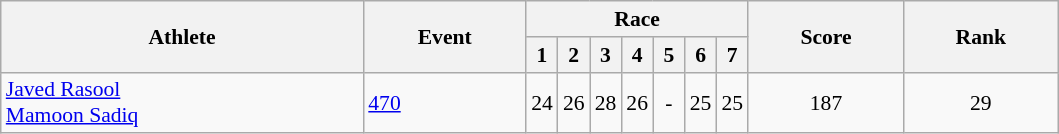<table class=wikitable style="font-size:90%">
<tr>
<th rowspan="2">Athlete</th>
<th rowspan="2">Event</th>
<th colspan="7">Race</th>
<th rowspan="2">Score</th>
<th rowspan="2">Rank</th>
</tr>
<tr>
<th width=3%>1</th>
<th width=3%>2</th>
<th width=3%>3</th>
<th width=3%>4</th>
<th width=3%>5</th>
<th width=3%>6</th>
<th width=3%>7</th>
</tr>
<tr>
<td><a href='#'>Javed Rasool</a> <br><a href='#'>Mamoon Sadiq</a></td>
<td><a href='#'>470</a></td>
<td align=center>24</td>
<td align=center>26</td>
<td align=center>28</td>
<td align=center>26</td>
<td align=center>-</td>
<td align=center>25</td>
<td align=center>25</td>
<td align=center>187</td>
<td align=center>29</td>
</tr>
</table>
